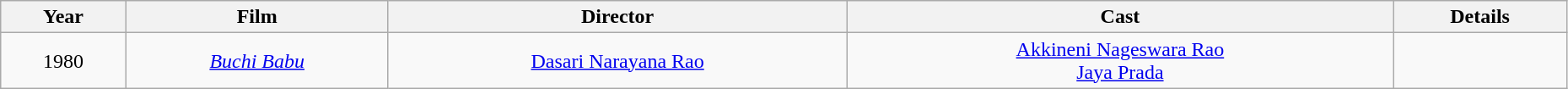<table class="wikitable sortable"  style="text-align:center; width:98%;">
<tr>
<th>Year</th>
<th>Film</th>
<th>Director</th>
<th>Cast</th>
<th>Details</th>
</tr>
<tr>
<td>1980</td>
<td><em><a href='#'>Buchi Babu</a></em></td>
<td><a href='#'>Dasari Narayana Rao</a></td>
<td><a href='#'>Akkineni Nageswara Rao</a><br><a href='#'>Jaya Prada</a></td>
<td></td>
</tr>
</table>
